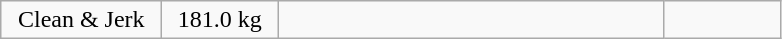<table class = "wikitable" style="text-align:center;">
<tr>
<td width=100>Clean & Jerk</td>
<td width=70>181.0 kg</td>
<td width=250 align=left></td>
<td width=70></td>
</tr>
</table>
